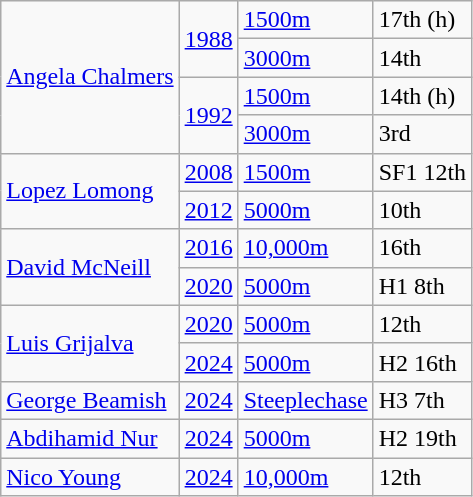<table class="wikitable">
<tr>
<td rowspan="4"><a href='#'>Angela Chalmers</a> <small></small></td>
<td rowspan="2"><a href='#'>1988</a></td>
<td><a href='#'>1500m</a></td>
<td>17th (h)</td>
</tr>
<tr>
<td><a href='#'>3000m</a></td>
<td>14th</td>
</tr>
<tr>
<td rowspan="2"><a href='#'>1992</a></td>
<td><a href='#'>1500m</a></td>
<td>14th (h)</td>
</tr>
<tr>
<td><a href='#'>3000m</a></td>
<td>3rd</td>
</tr>
<tr>
<td rowspan="2"><a href='#'>Lopez Lomong</a> <small></small></td>
<td><a href='#'>2008</a></td>
<td><a href='#'>1500m</a></td>
<td>SF1 12th</td>
</tr>
<tr>
<td><a href='#'>2012</a></td>
<td><a href='#'>5000m</a></td>
<td>10th</td>
</tr>
<tr>
<td rowspan="2"><a href='#'>David McNeill</a> <small></small></td>
<td><a href='#'>2016</a></td>
<td><a href='#'>10,000m</a></td>
<td>16th</td>
</tr>
<tr>
<td><a href='#'>2020</a></td>
<td><a href='#'>5000m</a></td>
<td>H1 8th</td>
</tr>
<tr>
<td rowspan="2"><a href='#'>Luis Grijalva</a> <small></small></td>
<td><a href='#'>2020</a></td>
<td><a href='#'>5000m</a></td>
<td>12th</td>
</tr>
<tr>
<td><a href='#'>2024</a></td>
<td><a href='#'>5000m</a></td>
<td>H2 16th</td>
</tr>
<tr>
<td><a href='#'>George Beamish</a> <small></small></td>
<td><a href='#'>2024</a></td>
<td><a href='#'>Steeplechase</a></td>
<td>H3 7th</td>
</tr>
<tr>
<td><a href='#'>Abdihamid Nur</a> <small></small></td>
<td><a href='#'>2024</a></td>
<td><a href='#'>5000m</a></td>
<td>H2 19th</td>
</tr>
<tr>
<td><a href='#'>Nico Young</a> <small></small></td>
<td><a href='#'>2024</a></td>
<td><a href='#'>10,000m</a></td>
<td>12th</td>
</tr>
</table>
